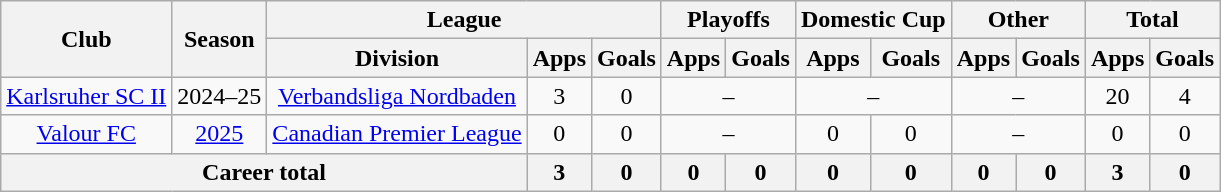<table class="wikitable" style="text-align: center">
<tr>
<th rowspan="2">Club</th>
<th rowspan="2">Season</th>
<th colspan="3">League</th>
<th colspan="2">Playoffs</th>
<th colspan="2">Domestic Cup</th>
<th colspan="2">Other</th>
<th colspan="2">Total</th>
</tr>
<tr>
<th>Division</th>
<th>Apps</th>
<th>Goals</th>
<th>Apps</th>
<th>Goals</th>
<th>Apps</th>
<th>Goals</th>
<th>Apps</th>
<th>Goals</th>
<th>Apps</th>
<th>Goals</th>
</tr>
<tr>
<td><a href='#'>Karlsruher SC II</a></td>
<td>2024–25</td>
<td><a href='#'>Verbandsliga Nordbaden</a></td>
<td>3</td>
<td>0</td>
<td colspan="2">–</td>
<td colspan="2">–</td>
<td colspan="2">–</td>
<td>20</td>
<td>4</td>
</tr>
<tr>
<td><a href='#'>Valour FC</a></td>
<td><a href='#'>2025</a></td>
<td><a href='#'>Canadian Premier League</a></td>
<td>0</td>
<td>0</td>
<td colspan="2">–</td>
<td>0</td>
<td>0</td>
<td colspan="2">–</td>
<td>0</td>
<td>0</td>
</tr>
<tr>
<th colspan="3"><strong>Career total</strong></th>
<th>3</th>
<th>0</th>
<th>0</th>
<th>0</th>
<th>0</th>
<th>0</th>
<th>0</th>
<th>0</th>
<th>3</th>
<th>0</th>
</tr>
</table>
